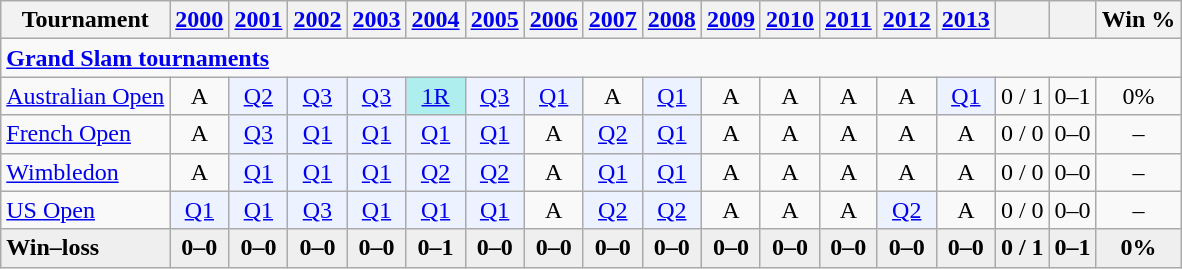<table class="wikitable" style="text-align:center;">
<tr>
<th>Tournament</th>
<th><a href='#'>2000</a></th>
<th><a href='#'>2001</a></th>
<th><a href='#'>2002</a></th>
<th><a href='#'>2003</a></th>
<th><a href='#'>2004</a></th>
<th><a href='#'>2005</a></th>
<th><a href='#'>2006</a></th>
<th><a href='#'>2007</a></th>
<th><a href='#'>2008</a></th>
<th><a href='#'>2009</a></th>
<th><a href='#'>2010</a></th>
<th><a href='#'>2011</a></th>
<th><a href='#'>2012</a></th>
<th><a href='#'>2013</a></th>
<th></th>
<th></th>
<th>Win %</th>
</tr>
<tr>
<td colspan="18" style="text-align:left;"><strong><a href='#'>Grand Slam tournaments</a></strong></td>
</tr>
<tr>
<td style="text-align:left;"><a href='#'>Australian Open</a></td>
<td>A</td>
<td style="background:#ecf2ff;"><a href='#'>Q2</a></td>
<td style="background:#ecf2ff;"><a href='#'>Q3</a></td>
<td style="background:#ecf2ff;"><a href='#'>Q3</a></td>
<td style="background:#afeeee;"><a href='#'>1R</a></td>
<td style="background:#ecf2ff;"><a href='#'>Q3</a></td>
<td style="background:#ecf2ff;"><a href='#'>Q1</a></td>
<td>A</td>
<td style="background:#ecf2ff;"><a href='#'>Q1</a></td>
<td>A</td>
<td>A</td>
<td>A</td>
<td>A</td>
<td style="background:#ecf2ff;"><a href='#'>Q1</a></td>
<td>0 / 1</td>
<td>0–1</td>
<td>0%</td>
</tr>
<tr>
<td style="text-align:left;"><a href='#'>French Open</a></td>
<td>A</td>
<td style="background:#ecf2ff;"><a href='#'>Q3</a></td>
<td style="background:#ecf2ff;"><a href='#'>Q1</a></td>
<td style="background:#ecf2ff;"><a href='#'>Q1</a></td>
<td style="background:#ecf2ff;"><a href='#'>Q1</a></td>
<td style="background:#ecf2ff;"><a href='#'>Q1</a></td>
<td>A</td>
<td style="background:#ecf2ff;"><a href='#'>Q2</a></td>
<td style="background:#ecf2ff;"><a href='#'>Q1</a></td>
<td>A</td>
<td>A</td>
<td>A</td>
<td>A</td>
<td>A</td>
<td>0 / 0</td>
<td>0–0</td>
<td>–</td>
</tr>
<tr>
<td style="text-align:left;"><a href='#'>Wimbledon</a></td>
<td>A</td>
<td style="background:#ecf2ff;"><a href='#'>Q1</a></td>
<td style="background:#ecf2ff;"><a href='#'>Q1</a></td>
<td style="background:#ecf2ff;"><a href='#'>Q1</a></td>
<td style="background:#ecf2ff;"><a href='#'>Q2</a></td>
<td style="background:#ecf2ff;"><a href='#'>Q2</a></td>
<td>A</td>
<td style="background:#ecf2ff;"><a href='#'>Q1</a></td>
<td style="background:#ecf2ff;"><a href='#'>Q1</a></td>
<td>A</td>
<td>A</td>
<td>A</td>
<td>A</td>
<td>A</td>
<td>0 / 0</td>
<td>0–0</td>
<td>–</td>
</tr>
<tr>
<td style="text-align:left;"><a href='#'>US Open</a></td>
<td style="background:#ecf2ff;"><a href='#'>Q1</a></td>
<td style="background:#ecf2ff;"><a href='#'>Q1</a></td>
<td style="background:#ecf2ff;"><a href='#'>Q3</a></td>
<td style="background:#ecf2ff;"><a href='#'>Q1</a></td>
<td style="background:#ecf2ff;"><a href='#'>Q1</a></td>
<td style="background:#ecf2ff;"><a href='#'>Q1</a></td>
<td>A</td>
<td style="background:#ecf2ff;"><a href='#'>Q2</a></td>
<td style="background:#ecf2ff;"><a href='#'>Q2</a></td>
<td>A</td>
<td>A</td>
<td>A</td>
<td style="background:#ecf2ff;"><a href='#'>Q2</a></td>
<td>A</td>
<td>0 / 0</td>
<td>0–0</td>
<td>–</td>
</tr>
<tr style="font-weight:bold; background:#efefef;">
<td style="text-align:left;">Win–loss</td>
<td>0–0</td>
<td>0–0</td>
<td>0–0</td>
<td>0–0</td>
<td>0–1</td>
<td>0–0</td>
<td>0–0</td>
<td>0–0</td>
<td>0–0</td>
<td>0–0</td>
<td>0–0</td>
<td>0–0</td>
<td>0–0</td>
<td>0–0</td>
<td>0 / 1</td>
<td>0–1</td>
<td>0%</td>
</tr>
</table>
